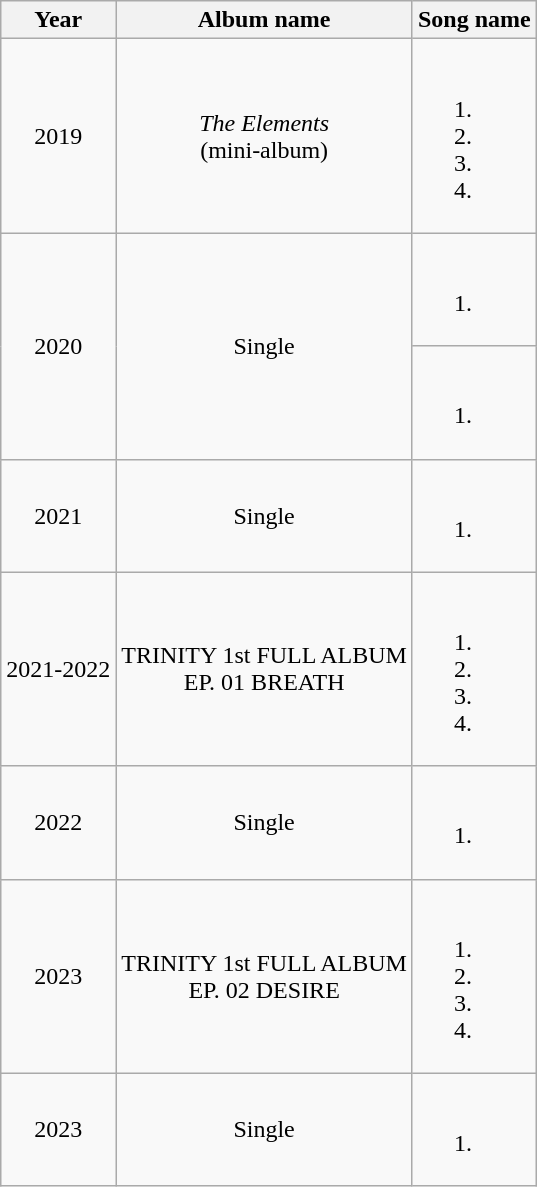<table class="wikitable sortable mw-collapsible" style="text-align:center;">
<tr>
<th>Year</th>
<th>Album name</th>
<th>Song name</th>
</tr>
<tr>
<td>2019</td>
<td><em>The Elements </em><br>(mini-album)</td>
<td><br><ol><li></li><li></li><li></li><li></li></ol></td>
</tr>
<tr>
<td rowspan="2">2020</td>
<td rowspan="2">Single</td>
<td><br><ol><li></li></ol></td>
</tr>
<tr>
<td><br><ol><li><br></li></ol></td>
</tr>
<tr>
<td>2021</td>
<td>Single</td>
<td><br><ol><li><br></li></ol></td>
</tr>
<tr>
<td>2021-2022</td>
<td>TRINITY 1st FULL ALBUM<br>EP. 01 BREATH</td>
<td><br><ol><li></li><li></li><li></li><li></li></ol></td>
</tr>
<tr>
<td>2022</td>
<td>Single</td>
<td><br><ol><li><br></li></ol></td>
</tr>
<tr>
<td>2023</td>
<td>TRINITY 1st FULL ALBUM<br>EP. 02 DESIRE</td>
<td><br><ol><li></li><li></li><li></li><li></li></ol></td>
</tr>
<tr>
<td>2023</td>
<td>Single</td>
<td><br><ol><li><br></li></ol></td>
</tr>
</table>
